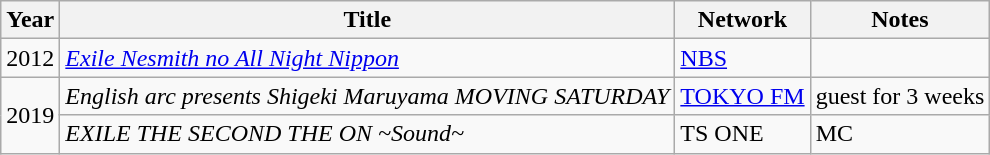<table class="wikitable">
<tr>
<th>Year</th>
<th>Title</th>
<th>Network</th>
<th>Notes</th>
</tr>
<tr>
<td>2012</td>
<td><em><a href='#'>Exile Nesmith no All Night Nippon</a></em></td>
<td><a href='#'>NBS</a></td>
<td></td>
</tr>
<tr>
<td rowspan="2">2019</td>
<td><em>English arc presents Shigeki Maruyama MOVING SATURDAY</em></td>
<td><a href='#'>TOKYO FM</a></td>
<td>guest for 3 weeks</td>
</tr>
<tr>
<td><em>EXILE THE SECOND THE ON ~Sound~</em></td>
<td>TS ONE</td>
<td>MC</td>
</tr>
</table>
